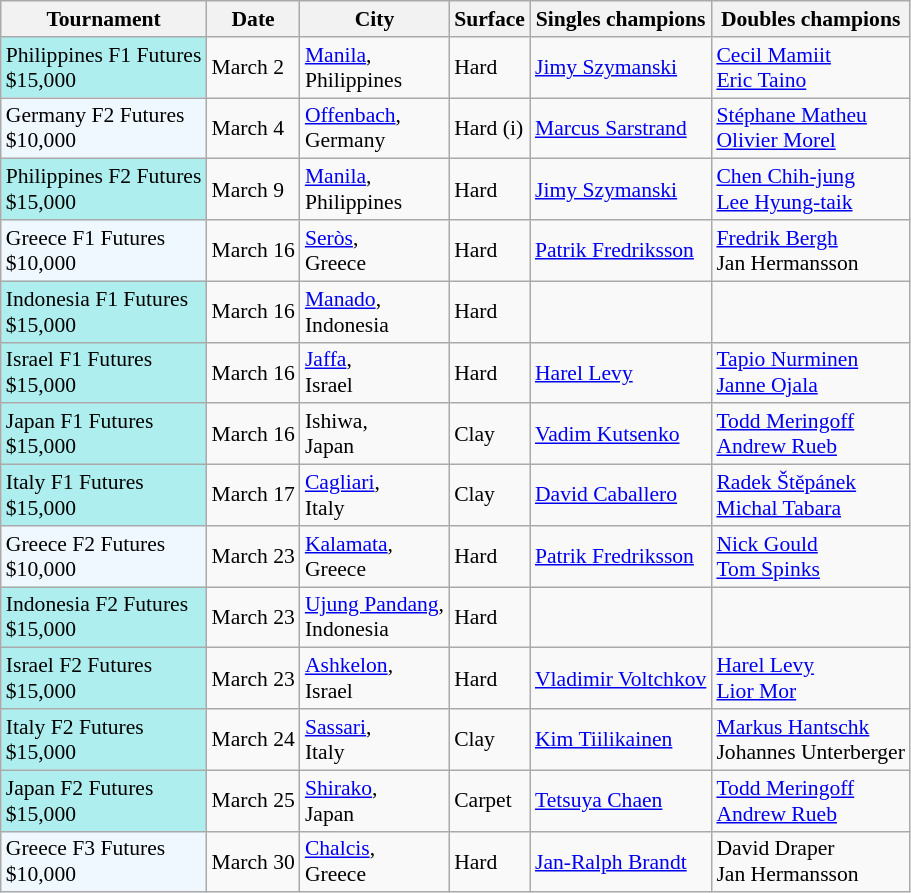<table class="sortable wikitable" style="font-size:90%">
<tr>
<th>Tournament</th>
<th>Date</th>
<th>City</th>
<th>Surface</th>
<th>Singles champions</th>
<th>Doubles champions</th>
</tr>
<tr>
<td style="background:#afeeee;">Philippines F1 Futures<br>$15,000</td>
<td>March 2</td>
<td><a href='#'>Manila</a>,<br>Philippines</td>
<td>Hard</td>
<td> <a href='#'>Jimy Szymanski</a></td>
<td> <a href='#'>Cecil Mamiit</a><br> <a href='#'>Eric Taino</a></td>
</tr>
<tr>
<td style="background:#f0f8ff;">Germany F2 Futures<br>$10,000</td>
<td>March 4</td>
<td><a href='#'>Offenbach</a>,<br>Germany</td>
<td>Hard (i)</td>
<td> <a href='#'>Marcus Sarstrand</a></td>
<td> <a href='#'>Stéphane Matheu</a><br> <a href='#'>Olivier Morel</a></td>
</tr>
<tr>
<td style="background:#afeeee;">Philippines F2 Futures<br>$15,000</td>
<td>March 9</td>
<td><a href='#'>Manila</a>,<br>Philippines</td>
<td>Hard</td>
<td> <a href='#'>Jimy Szymanski</a></td>
<td> <a href='#'>Chen Chih-jung</a><br> <a href='#'>Lee Hyung-taik</a></td>
</tr>
<tr>
<td style="background:#f0f8ff;">Greece F1 Futures<br>$10,000</td>
<td>March 16</td>
<td><a href='#'>Seròs</a>,<br>Greece</td>
<td>Hard</td>
<td> <a href='#'>Patrik Fredriksson</a></td>
<td> <a href='#'>Fredrik Bergh</a><br> Jan Hermansson</td>
</tr>
<tr>
<td style="background:#afeeee;">Indonesia F1 Futures<br>$15,000</td>
<td>March 16</td>
<td><a href='#'>Manado</a>,<br>Indonesia</td>
<td>Hard</td>
<td></td>
<td></td>
</tr>
<tr>
<td style="background:#afeeee;">Israel F1 Futures<br>$15,000</td>
<td>March 16</td>
<td><a href='#'>Jaffa</a>,<br>Israel</td>
<td>Hard</td>
<td> <a href='#'>Harel Levy</a></td>
<td> <a href='#'>Tapio Nurminen</a><br> <a href='#'>Janne Ojala</a></td>
</tr>
<tr>
<td style="background:#afeeee;">Japan F1 Futures<br>$15,000</td>
<td>March 16</td>
<td>Ishiwa,<br>Japan</td>
<td>Clay</td>
<td> <a href='#'>Vadim Kutsenko</a></td>
<td> <a href='#'>Todd Meringoff</a><br> <a href='#'>Andrew Rueb</a></td>
</tr>
<tr>
<td style="background:#afeeee;">Italy F1 Futures<br>$15,000</td>
<td>March 17</td>
<td><a href='#'>Cagliari</a>,<br>Italy</td>
<td>Clay</td>
<td> <a href='#'>David Caballero</a></td>
<td> <a href='#'>Radek Štěpánek</a><br> <a href='#'>Michal Tabara</a></td>
</tr>
<tr>
<td style="background:#f0f8ff;">Greece F2 Futures<br>$10,000</td>
<td>March 23</td>
<td><a href='#'>Kalamata</a>,<br>Greece</td>
<td>Hard</td>
<td> <a href='#'>Patrik Fredriksson</a></td>
<td> <a href='#'>Nick Gould</a><br> <a href='#'>Tom Spinks</a></td>
</tr>
<tr>
<td style="background:#afeeee;">Indonesia F2 Futures<br>$15,000</td>
<td>March 23</td>
<td><a href='#'>Ujung Pandang</a>,<br>Indonesia</td>
<td>Hard</td>
<td></td>
<td></td>
</tr>
<tr>
<td style="background:#afeeee;">Israel F2 Futures<br>$15,000</td>
<td>March 23</td>
<td><a href='#'>Ashkelon</a>,<br>Israel</td>
<td>Hard</td>
<td> <a href='#'>Vladimir Voltchkov</a></td>
<td> <a href='#'>Harel Levy</a><br> <a href='#'>Lior Mor</a></td>
</tr>
<tr>
<td style="background:#afeeee;">Italy F2 Futures<br>$15,000</td>
<td>March 24</td>
<td><a href='#'>Sassari</a>,<br>Italy</td>
<td>Clay</td>
<td> <a href='#'>Kim Tiilikainen</a></td>
<td> <a href='#'>Markus Hantschk</a><br> Johannes Unterberger</td>
</tr>
<tr>
<td style="background:#afeeee;">Japan F2 Futures<br>$15,000</td>
<td>March 25</td>
<td><a href='#'>Shirako</a>,<br>Japan</td>
<td>Carpet</td>
<td> <a href='#'>Tetsuya Chaen</a></td>
<td> <a href='#'>Todd Meringoff</a><br> <a href='#'>Andrew Rueb</a></td>
</tr>
<tr>
<td style="background:#f0f8ff;">Greece F3 Futures<br>$10,000</td>
<td>March 30</td>
<td><a href='#'>Chalcis</a>,<br>Greece</td>
<td>Hard</td>
<td> <a href='#'>Jan-Ralph Brandt</a></td>
<td> David Draper<br> Jan Hermansson</td>
</tr>
</table>
